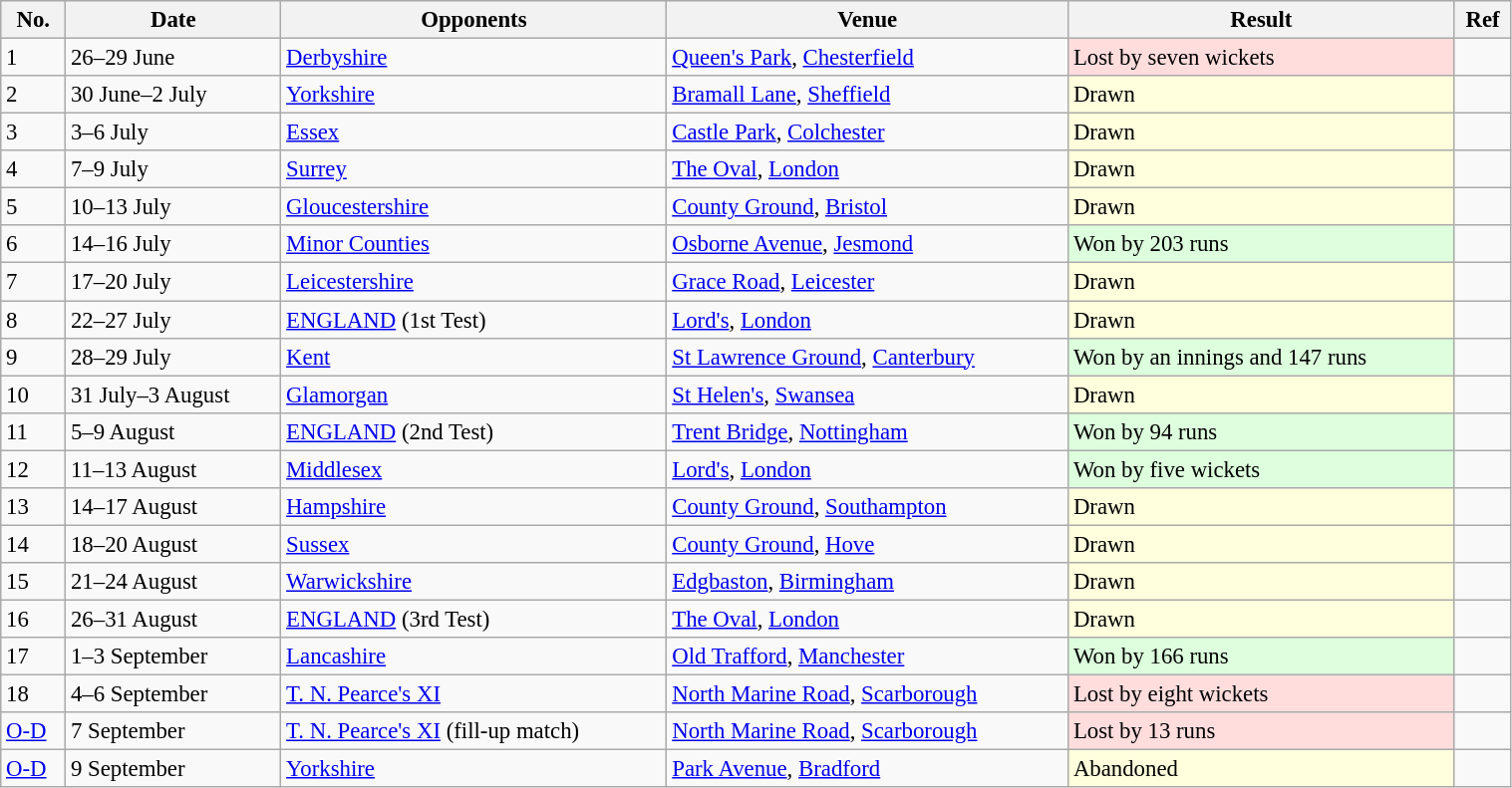<table class="wikitable" width="80%" style="font-size: 95%">
<tr bgcolor="#efefef">
<th>No.</th>
<th>Date</th>
<th>Opponents</th>
<th>Venue</th>
<th>Result</th>
<th>Ref</th>
</tr>
<tr>
<td>1</td>
<td>26–29 June</td>
<td><a href='#'>Derbyshire</a></td>
<td><a href='#'>Queen's Park</a>, <a href='#'>Chesterfield</a></td>
<td bgcolor="#ffdddd">Lost by seven wickets</td>
<td></td>
</tr>
<tr>
<td>2</td>
<td>30 June–2 July</td>
<td><a href='#'>Yorkshire</a></td>
<td><a href='#'>Bramall Lane</a>, <a href='#'>Sheffield</a></td>
<td bgcolor="#ffffdd">Drawn</td>
<td></td>
</tr>
<tr>
<td>3</td>
<td>3–6 July</td>
<td><a href='#'>Essex</a></td>
<td><a href='#'>Castle Park</a>, <a href='#'>Colchester</a></td>
<td bgcolor="#ffffdd">Drawn</td>
<td></td>
</tr>
<tr>
<td>4</td>
<td>7–9 July</td>
<td><a href='#'>Surrey</a></td>
<td><a href='#'>The Oval</a>, <a href='#'>London</a></td>
<td bgcolor="#ffffdd">Drawn</td>
<td></td>
</tr>
<tr>
<td>5</td>
<td>10–13 July</td>
<td><a href='#'>Gloucestershire</a></td>
<td><a href='#'>County Ground</a>, <a href='#'>Bristol</a></td>
<td bgcolor="#ffffdd">Drawn</td>
<td></td>
</tr>
<tr>
<td>6</td>
<td>14–16 July</td>
<td><a href='#'>Minor Counties</a></td>
<td><a href='#'>Osborne Avenue</a>, <a href='#'>Jesmond</a></td>
<td bgcolor="#ddffdd">Won by 203 runs</td>
<td></td>
</tr>
<tr>
<td>7</td>
<td>17–20 July</td>
<td><a href='#'>Leicestershire</a></td>
<td><a href='#'>Grace Road</a>, <a href='#'>Leicester</a></td>
<td bgcolor="#ffffdd">Drawn</td>
<td></td>
</tr>
<tr>
<td>8</td>
<td>22–27 July</td>
<td><a href='#'>ENGLAND</a> (1st Test)</td>
<td><a href='#'>Lord's</a>, <a href='#'>London</a></td>
<td bgcolor="#ffffdd">Drawn</td>
<td></td>
</tr>
<tr>
<td>9</td>
<td>28–29 July</td>
<td><a href='#'>Kent</a></td>
<td><a href='#'>St Lawrence Ground</a>, <a href='#'>Canterbury</a></td>
<td bgcolor="#ddffdd">Won by an innings and 147 runs</td>
<td></td>
</tr>
<tr>
<td>10</td>
<td>31 July–3 August</td>
<td><a href='#'>Glamorgan</a></td>
<td><a href='#'>St Helen's</a>, <a href='#'>Swansea</a></td>
<td bgcolor="#ffffdd">Drawn</td>
<td></td>
</tr>
<tr>
<td>11</td>
<td>5–9 August</td>
<td><a href='#'>ENGLAND</a> (2nd Test)</td>
<td><a href='#'>Trent Bridge</a>, <a href='#'>Nottingham</a></td>
<td bgcolor="#ddffdd">Won by 94 runs</td>
<td></td>
</tr>
<tr>
<td>12</td>
<td>11–13 August</td>
<td><a href='#'>Middlesex</a></td>
<td><a href='#'>Lord's</a>, <a href='#'>London</a></td>
<td bgcolor="#ddffdd">Won by five wickets</td>
<td></td>
</tr>
<tr>
<td>13</td>
<td>14–17 August</td>
<td><a href='#'>Hampshire</a></td>
<td><a href='#'>County Ground</a>, <a href='#'>Southampton</a></td>
<td bgcolor="#ffffdd">Drawn</td>
<td></td>
</tr>
<tr>
<td>14</td>
<td>18–20 August</td>
<td><a href='#'>Sussex</a></td>
<td><a href='#'>County Ground</a>, <a href='#'>Hove</a></td>
<td bgcolor="#ffffdd">Drawn</td>
<td></td>
</tr>
<tr>
<td>15</td>
<td>21–24 August</td>
<td><a href='#'>Warwickshire</a></td>
<td><a href='#'>Edgbaston</a>, <a href='#'>Birmingham</a></td>
<td bgcolor="#ffffdd">Drawn</td>
<td></td>
</tr>
<tr>
<td>16</td>
<td>26–31 August</td>
<td><a href='#'>ENGLAND</a> (3rd Test)</td>
<td><a href='#'>The Oval</a>, <a href='#'>London</a></td>
<td bgcolor="#ffffdd">Drawn</td>
<td></td>
</tr>
<tr>
<td>17</td>
<td>1–3 September</td>
<td><a href='#'>Lancashire</a></td>
<td><a href='#'>Old Trafford</a>, <a href='#'>Manchester</a></td>
<td bgcolor="#ddffdd">Won by 166 runs</td>
<td></td>
</tr>
<tr>
<td>18</td>
<td>4–6 September</td>
<td><a href='#'>T. N. Pearce's XI</a></td>
<td><a href='#'>North Marine Road</a>, <a href='#'>Scarborough</a></td>
<td bgcolor="#ffdddd">Lost by eight wickets</td>
<td></td>
</tr>
<tr>
<td><a href='#'>O-D</a></td>
<td>7 September</td>
<td><a href='#'>T. N. Pearce's XI</a> (fill-up match)</td>
<td><a href='#'>North Marine Road</a>, <a href='#'>Scarborough</a></td>
<td bgcolor="#ffdddd">Lost by 13 runs</td>
<td></td>
</tr>
<tr>
<td><a href='#'>O-D</a></td>
<td>9 September</td>
<td><a href='#'>Yorkshire</a></td>
<td><a href='#'>Park Avenue</a>, <a href='#'>Bradford</a></td>
<td bgcolor="#ffffdd">Abandoned</td>
<td></td>
</tr>
</table>
